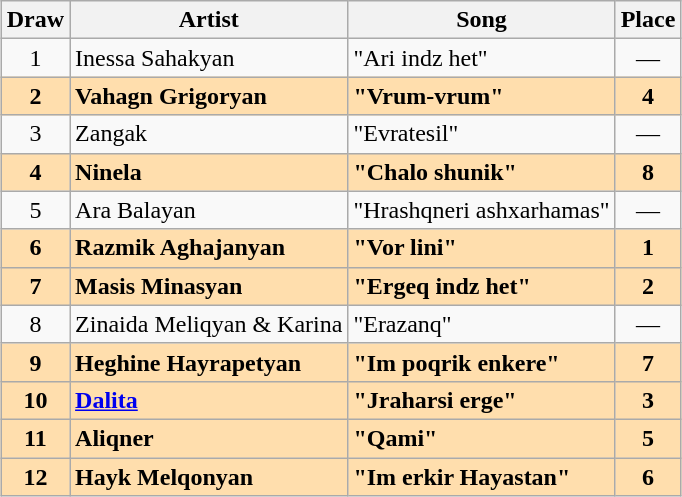<table class="sortable wikitable" style="margin: 1em auto 1em auto; text-align:center;">
<tr>
<th>Draw</th>
<th>Artist</th>
<th>Song</th>
<th>Place</th>
</tr>
<tr>
<td>1</td>
<td align="left">Inessa Sahakyan</td>
<td align="left">"Ari indz het"</td>
<td>—</td>
</tr>
<tr style="font-weight:bold; background:navajowhite;">
<td>2</td>
<td align="left">Vahagn Grigoryan</td>
<td align="left">"Vrum-vrum"</td>
<td>4</td>
</tr>
<tr>
<td>3</td>
<td align="left">Zangak</td>
<td align="left">"Evratesil"</td>
<td>—</td>
</tr>
<tr style="font-weight:bold; background:navajowhite;">
<td>4</td>
<td align="left">Ninela</td>
<td align="left">"Chalo shunik"</td>
<td>8</td>
</tr>
<tr>
<td>5</td>
<td align="left">Ara Balayan</td>
<td align="left">"Hrashqneri ashxarhamas"</td>
<td>—</td>
</tr>
<tr style="font-weight:bold; background:navajowhite;">
<td>6</td>
<td align="left">Razmik Aghajanyan</td>
<td align="left">"Vor lini"</td>
<td>1</td>
</tr>
<tr style="font-weight:bold; background:navajowhite;">
<td>7</td>
<td align="left">Masis Minasyan</td>
<td align="left">"Ergeq indz het"</td>
<td>2</td>
</tr>
<tr>
<td>8</td>
<td align="left">Zinaida Meliqyan & Karina</td>
<td align="left">"Erazanq"</td>
<td>—</td>
</tr>
<tr style="font-weight:bold; background:navajowhite;">
<td>9</td>
<td align="left">Heghine Hayrapetyan</td>
<td align="left">"Im poqrik enkere"</td>
<td>7</td>
</tr>
<tr style="font-weight:bold; background:navajowhite;">
<td>10</td>
<td align="left"><a href='#'>Dalita</a></td>
<td align="left">"Jraharsi erge"</td>
<td>3</td>
</tr>
<tr style="font-weight:bold; background:navajowhite;">
<td>11</td>
<td align="left">Aliqner</td>
<td align="left">"Qami"</td>
<td>5</td>
</tr>
<tr style="font-weight:bold; background:navajowhite;">
<td>12</td>
<td align="left">Hayk Melqonyan</td>
<td align="left">"Im erkir Hayastan"</td>
<td>6</td>
</tr>
</table>
